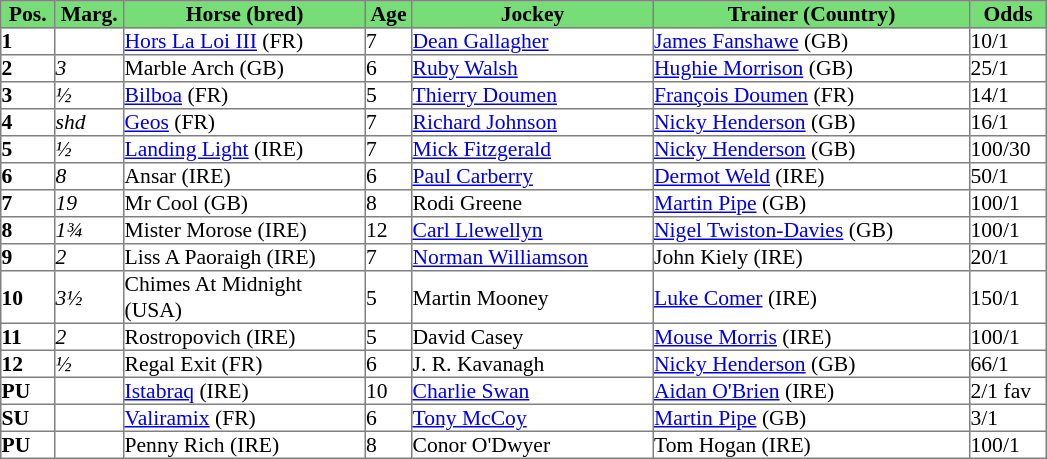<table border="1" cellpadding="0" style="border-collapse: collapse; font-size:90%">
<tr style="background:#7d7; text-align:center;">
<td style="width:35px;"><strong>Pos.</strong></td>
<td style="width:45px;"><strong>Marg.</strong></td>
<td style="width:160px;"><strong>Horse (bred)</strong></td>
<td style="width:30px;"><strong>Age</strong></td>
<td style="width:160px;"><strong>Jockey</strong></td>
<td style="width:210px;"><strong>Trainer (Country)</strong></td>
<td style="width:50px;"><strong>Odds</strong></td>
</tr>
<tr>
<td><strong>1</strong></td>
<td></td>
<td><a href='#'>Hors La Loi III</a> (FR)</td>
<td>7</td>
<td><a href='#'>Dean Gallagher</a></td>
<td><a href='#'>James Fanshawe</a> (GB)</td>
<td>10/1</td>
</tr>
<tr>
<td><strong>2</strong></td>
<td><em>3</em></td>
<td>Marble Arch (GB)</td>
<td>6</td>
<td><a href='#'>Ruby Walsh</a></td>
<td><a href='#'>Hughie Morrison</a> (GB)</td>
<td>25/1</td>
</tr>
<tr>
<td><strong>3</strong></td>
<td><em>½</em></td>
<td><a href='#'>Bilboa</a> (FR)</td>
<td>5</td>
<td><a href='#'>Thierry Doumen</a></td>
<td><a href='#'>François Doumen</a> (FR)</td>
<td>14/1</td>
</tr>
<tr>
<td><strong>4</strong></td>
<td><em>shd</em></td>
<td><a href='#'>Geos</a> (FR)</td>
<td>7</td>
<td><a href='#'>Richard Johnson</a></td>
<td><a href='#'>Nicky Henderson</a> (GB)</td>
<td>16/1</td>
</tr>
<tr>
<td><strong>5</strong></td>
<td><em>½</em></td>
<td><a href='#'>Landing Light</a> (IRE)</td>
<td>7</td>
<td><a href='#'>Mick Fitzgerald</a></td>
<td><a href='#'>Nicky Henderson</a> (GB)</td>
<td>100/30</td>
</tr>
<tr>
<td><strong>6</strong></td>
<td><em>8</em></td>
<td>Ansar (IRE)</td>
<td>6</td>
<td><a href='#'>Paul Carberry</a></td>
<td><a href='#'>Dermot Weld</a> (IRE)</td>
<td>50/1</td>
</tr>
<tr>
<td><strong>7</strong></td>
<td><em>19</em></td>
<td>Mr Cool (GB)</td>
<td>8</td>
<td>Rodi Greene</td>
<td><a href='#'>Martin Pipe</a> (GB)</td>
<td>100/1</td>
</tr>
<tr>
<td><strong>8</strong></td>
<td><em>1¾</em></td>
<td>Mister Morose (IRE)</td>
<td>12</td>
<td><a href='#'>Carl Llewellyn</a></td>
<td><a href='#'>Nigel Twiston-Davies</a> (GB)</td>
<td>100/1</td>
</tr>
<tr>
<td><strong>9</strong></td>
<td><em>2</em></td>
<td>Liss A Paoraigh (IRE)</td>
<td>7</td>
<td><a href='#'>Norman Williamson</a></td>
<td>John Kiely (IRE)</td>
<td>20/1</td>
</tr>
<tr>
<td><strong>10</strong></td>
<td><em>3½</em></td>
<td>Chimes At Midnight (USA)</td>
<td>5</td>
<td>Martin Mooney</td>
<td><a href='#'>Luke Comer</a> (IRE)</td>
<td>150/1</td>
</tr>
<tr>
<td><strong>11</strong></td>
<td><em>2</em></td>
<td>Rostropovich (IRE)</td>
<td>5</td>
<td>David Casey</td>
<td><a href='#'>Mouse Morris</a> (IRE)</td>
<td>100/1</td>
</tr>
<tr>
<td><strong>12</strong></td>
<td><em>½</em></td>
<td>Regal Exit (FR)</td>
<td>6</td>
<td>J. R. Kavanagh</td>
<td><a href='#'>Nicky Henderson</a> (GB)</td>
<td>66/1</td>
</tr>
<tr>
<td><strong>PU</strong></td>
<td></td>
<td><a href='#'>Istabraq</a> (IRE)</td>
<td>10</td>
<td><a href='#'>Charlie Swan</a></td>
<td><a href='#'>Aidan O'Brien</a> (IRE)</td>
<td>2/1 fav</td>
</tr>
<tr>
<td><strong>SU</strong></td>
<td></td>
<td><a href='#'>Valiramix</a> (FR)</td>
<td>6</td>
<td><a href='#'>Tony McCoy</a></td>
<td><a href='#'>Martin Pipe</a> (GB)</td>
<td>3/1</td>
</tr>
<tr>
<td><strong>PU</strong></td>
<td></td>
<td>Penny Rich (IRE)</td>
<td>8</td>
<td>Conor O'Dwyer</td>
<td>Tom Hogan (IRE)</td>
<td>100/1</td>
</tr>
</table>
